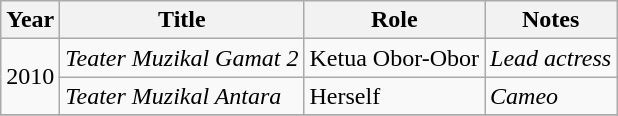<table class="wikitable">
<tr>
<th>Year</th>
<th>Title</th>
<th>Role</th>
<th>Notes</th>
</tr>
<tr>
<td rowspan="2">2010</td>
<td><em>Teater Muzikal Gamat 2</em></td>
<td>Ketua Obor-Obor</td>
<td><em>Lead actress</em></td>
</tr>
<tr>
<td><em>Teater Muzikal Antara</em></td>
<td>Herself</td>
<td><em>Cameo</em></td>
</tr>
<tr>
</tr>
</table>
